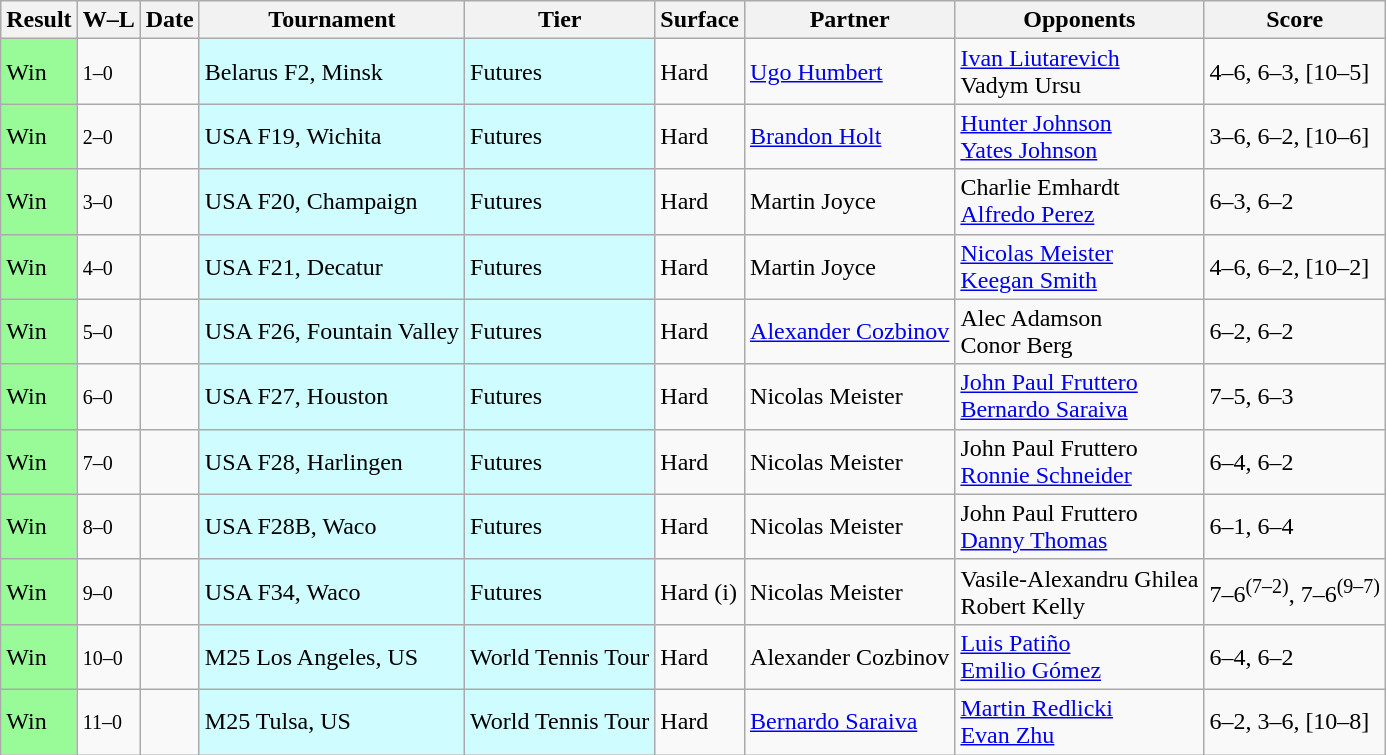<table class="sortable wikitable">
<tr>
<th>Result</th>
<th class="unsortable">W–L</th>
<th>Date</th>
<th>Tournament</th>
<th>Tier</th>
<th>Surface</th>
<th>Partner</th>
<th>Opponents</th>
<th class="unsortable">Score</th>
</tr>
<tr>
<td bgcolor=98FB98>Win</td>
<td><small>1–0</small></td>
<td></td>
<td style="background:#cffcff;">Belarus F2, Minsk</td>
<td style="background:#cffcff;">Futures</td>
<td>Hard</td>
<td> <a href='#'>Ugo Humbert</a></td>
<td> <a href='#'>Ivan Liutarevich</a><br> Vadym Ursu</td>
<td>4–6, 6–3, [10–5]</td>
</tr>
<tr>
<td bgcolor=98FB98>Win</td>
<td><small>2–0</small></td>
<td></td>
<td style="background:#cffcff;">USA F19, Wichita</td>
<td style="background:#cffcff;">Futures</td>
<td>Hard</td>
<td> <a href='#'>Brandon Holt</a></td>
<td> <a href='#'>Hunter Johnson</a> <br>  <a href='#'>Yates Johnson</a></td>
<td>3–6, 6–2, [10–6]</td>
</tr>
<tr>
<td bgcolor=98FB98>Win</td>
<td><small>3–0</small></td>
<td></td>
<td style="background:#cffcff;">USA F20, Champaign</td>
<td style="background:#cffcff;">Futures</td>
<td>Hard</td>
<td> Martin Joyce</td>
<td> Charlie Emhardt<br> <a href='#'>Alfredo Perez</a></td>
<td>6–3, 6–2</td>
</tr>
<tr>
<td bgcolor=98FB98>Win</td>
<td><small>4–0</small></td>
<td></td>
<td style="background:#cffcff;">USA F21, Decatur</td>
<td style="background:#cffcff;">Futures</td>
<td>Hard</td>
<td> Martin Joyce</td>
<td> <a href='#'>Nicolas Meister</a><br> <a href='#'>Keegan Smith</a></td>
<td>4–6, 6–2, [10–2]</td>
</tr>
<tr>
<td bgcolor=98FB98>Win</td>
<td><small>5–0</small></td>
<td></td>
<td style="background:#cffcff;">USA F26, Fountain Valley</td>
<td style="background:#cffcff;">Futures</td>
<td>Hard</td>
<td> <a href='#'>Alexander Cozbinov</a></td>
<td> Alec Adamson<br> Conor Berg</td>
<td>6–2, 6–2</td>
</tr>
<tr>
<td bgcolor=98FB98>Win</td>
<td><small>6–0</small></td>
<td></td>
<td style="background:#cffcff;">USA F27, Houston</td>
<td style="background:#cffcff;">Futures</td>
<td>Hard</td>
<td> Nicolas Meister</td>
<td> <a href='#'>John Paul Fruttero</a><br> <a href='#'>Bernardo Saraiva</a></td>
<td>7–5, 6–3</td>
</tr>
<tr>
<td bgcolor=98FB98>Win</td>
<td><small>7–0</small></td>
<td></td>
<td style="background:#cffcff;">USA F28, Harlingen</td>
<td style="background:#cffcff;">Futures</td>
<td>Hard</td>
<td> Nicolas Meister</td>
<td> John Paul Fruttero<br> <a href='#'>Ronnie Schneider</a></td>
<td>6–4, 6–2</td>
</tr>
<tr>
<td bgcolor=98FB98>Win</td>
<td><small>8–0</small></td>
<td></td>
<td style="background:#cffcff;">USA F28B, Waco</td>
<td style="background:#cffcff;">Futures</td>
<td>Hard</td>
<td> Nicolas Meister</td>
<td> John Paul Fruttero<br> <a href='#'>Danny Thomas</a></td>
<td>6–1, 6–4</td>
</tr>
<tr>
<td bgcolor=98FB98>Win</td>
<td><small>9–0</small></td>
<td></td>
<td style="background:#cffcff;">USA F34, Waco</td>
<td style="background:#cffcff;">Futures</td>
<td>Hard (i)</td>
<td> Nicolas Meister</td>
<td> Vasile-Alexandru Ghilea<br> Robert Kelly</td>
<td>7–6<sup>(7–2)</sup>, 7–6<sup>(9–7)</sup></td>
</tr>
<tr>
<td bgcolor=98FB98>Win</td>
<td><small>10–0</small></td>
<td></td>
<td style="background:#cffcff;">M25 Los Angeles, US</td>
<td style="background:#cffcff;">World Tennis Tour</td>
<td>Hard</td>
<td> Alexander Cozbinov</td>
<td> <a href='#'>Luis Patiño</a><br> <a href='#'>Emilio Gómez</a></td>
<td>6–4, 6–2</td>
</tr>
<tr>
<td bgcolor=98FB98>Win</td>
<td><small>11–0</small></td>
<td></td>
<td style="background:#cffcff;">M25 Tulsa, US</td>
<td style="background:#cffcff;">World Tennis Tour</td>
<td>Hard</td>
<td> <a href='#'>Bernardo Saraiva</a></td>
<td> <a href='#'>Martin Redlicki</a><br> <a href='#'>Evan Zhu</a></td>
<td>6–2, 3–6, [10–8]</td>
</tr>
</table>
